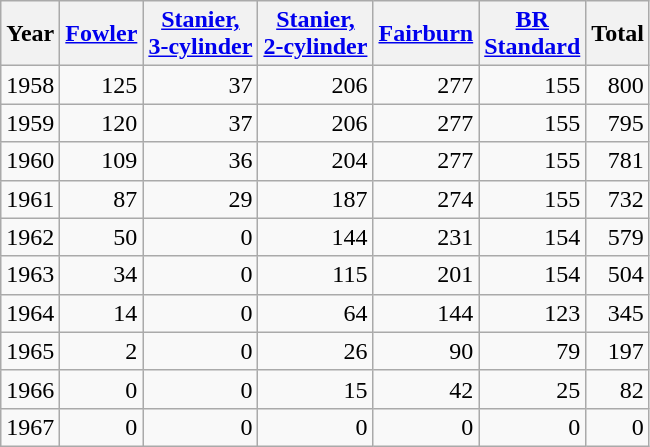<table class="wikitable" style=text-align:right>
<tr>
<th>Year</th>
<th><a href='#'>Fowler</a></th>
<th><a href='#'>Stanier,<br>3-cylinder</a></th>
<th><a href='#'>Stanier,<br>2-cylinder</a></th>
<th><a href='#'>Fairburn</a></th>
<th><a href='#'>BR<br>Standard</a></th>
<th>Total</th>
</tr>
<tr>
<td>1958</td>
<td>125</td>
<td>37</td>
<td>206</td>
<td>277</td>
<td>155</td>
<td>800</td>
</tr>
<tr>
<td>1959</td>
<td>120</td>
<td>37</td>
<td>206</td>
<td>277</td>
<td>155</td>
<td>795</td>
</tr>
<tr>
<td>1960</td>
<td>109</td>
<td>36</td>
<td>204</td>
<td>277</td>
<td>155</td>
<td>781</td>
</tr>
<tr>
<td>1961</td>
<td>87</td>
<td>29</td>
<td>187</td>
<td>274</td>
<td>155</td>
<td>732</td>
</tr>
<tr>
<td>1962</td>
<td>50</td>
<td>0</td>
<td>144</td>
<td>231</td>
<td>154</td>
<td>579</td>
</tr>
<tr>
<td>1963</td>
<td>34</td>
<td>0</td>
<td>115</td>
<td>201</td>
<td>154</td>
<td>504</td>
</tr>
<tr>
<td>1964</td>
<td>14</td>
<td>0</td>
<td>64</td>
<td>144</td>
<td>123</td>
<td>345</td>
</tr>
<tr>
<td>1965</td>
<td>2</td>
<td>0</td>
<td>26</td>
<td>90</td>
<td>79</td>
<td>197</td>
</tr>
<tr>
<td>1966</td>
<td>0</td>
<td>0</td>
<td>15</td>
<td>42</td>
<td>25</td>
<td>82</td>
</tr>
<tr>
<td>1967</td>
<td>0</td>
<td>0</td>
<td>0</td>
<td>0</td>
<td>0</td>
<td>0</td>
</tr>
</table>
